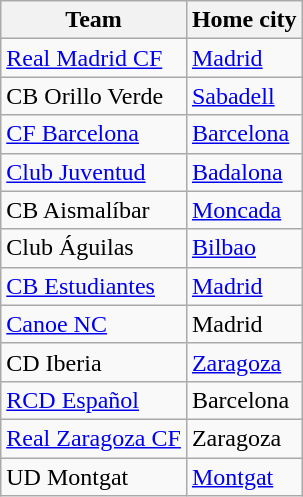<table class="wikitable sortable">
<tr>
<th>Team</th>
<th>Home city</th>
</tr>
<tr>
<td><a href='#'>Real Madrid CF</a></td>
<td><a href='#'>Madrid</a></td>
</tr>
<tr>
<td>CB Orillo Verde</td>
<td><a href='#'>Sabadell</a></td>
</tr>
<tr>
<td><a href='#'>CF Barcelona</a></td>
<td><a href='#'>Barcelona</a></td>
</tr>
<tr>
<td><a href='#'>Club Juventud</a></td>
<td><a href='#'>Badalona</a></td>
</tr>
<tr>
<td>CB Aismalíbar</td>
<td><a href='#'>Moncada</a></td>
</tr>
<tr>
<td>Club Águilas</td>
<td><a href='#'>Bilbao</a></td>
</tr>
<tr>
<td><a href='#'>CB Estudiantes</a></td>
<td><a href='#'>Madrid</a></td>
</tr>
<tr>
<td><a href='#'>Canoe NC</a></td>
<td>Madrid</td>
</tr>
<tr>
<td>CD Iberia</td>
<td><a href='#'>Zaragoza</a></td>
</tr>
<tr>
<td><a href='#'>RCD Español</a></td>
<td>Barcelona</td>
</tr>
<tr>
<td><a href='#'>Real Zaragoza CF</a></td>
<td>Zaragoza</td>
</tr>
<tr>
<td>UD Montgat</td>
<td><a href='#'>Montgat</a></td>
</tr>
</table>
